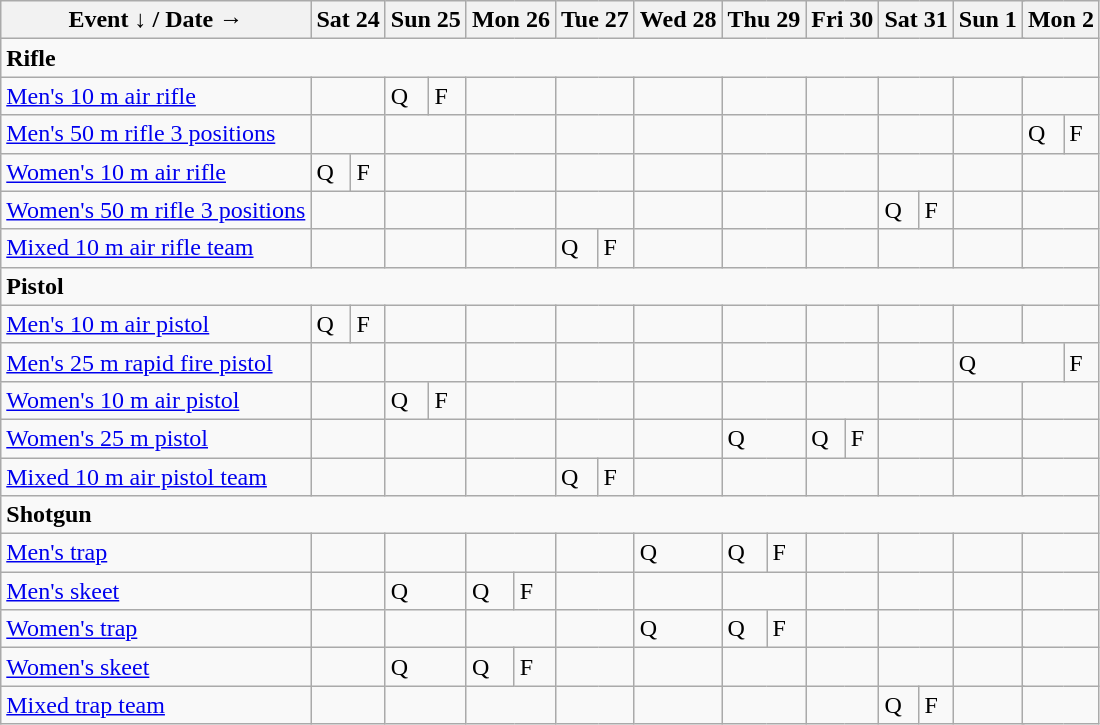<table class="wikitable olympic-schedule shooting">
<tr>
<th>Event ↓ / Date →</th>
<th colspan=2>Sat 24</th>
<th colspan=2>Sun 25</th>
<th colspan=3>Mon 26</th>
<th colspan=2>Tue 27</th>
<th>Wed 28</th>
<th colspan=2>Thu 29</th>
<th colspan=2>Fri 30</th>
<th colspan=2>Sat 31</th>
<th colspan=2>Sun 1</th>
<th colspan=2>Mon 2</th>
</tr>
<tr>
<td colspan=21 class="event"><strong>Rifle</strong></td>
</tr>
<tr>
<td class="event"><a href='#'>Men's 10 m air rifle</a></td>
<td colspan=2></td>
<td class="qualifiers">Q</td>
<td class="final">F</td>
<td colspan=3></td>
<td colspan=2></td>
<td></td>
<td colspan=2></td>
<td colspan=2></td>
<td colspan=2></td>
<td colspan=2></td>
<td colspan=2></td>
</tr>
<tr>
<td class="event"><a href='#'>Men's 50 m rifle 3 positions</a></td>
<td colspan=2></td>
<td colspan=2></td>
<td colspan=3></td>
<td colspan=2></td>
<td></td>
<td colspan=2></td>
<td colspan=2></td>
<td colspan=2></td>
<td colspan=2></td>
<td class="qualifiers">Q</td>
<td class="final">F</td>
</tr>
<tr>
<td class="event"><a href='#'>Women's 10 m air rifle</a></td>
<td class="qualifiers">Q</td>
<td class="final">F</td>
<td colspan=2></td>
<td colspan=3></td>
<td colspan=2></td>
<td></td>
<td colspan=2></td>
<td colspan=2></td>
<td colspan=2></td>
<td colspan=2></td>
<td colspan=2></td>
</tr>
<tr>
<td class="event"><a href='#'>Women's 50 m rifle 3 positions</a></td>
<td colspan=2></td>
<td colspan=2></td>
<td colspan=3></td>
<td colspan=2></td>
<td></td>
<td colspan=2></td>
<td colspan=2></td>
<td class="qualifiers">Q</td>
<td class="final">F</td>
<td colspan=2></td>
<td colspan=2></td>
</tr>
<tr>
<td class="event"><a href='#'>Mixed 10 m air rifle team</a></td>
<td colspan=2></td>
<td colspan=2></td>
<td colspan=3></td>
<td class="qualifiers">Q</td>
<td class="final">F</td>
<td></td>
<td colspan=2></td>
<td colspan=2></td>
<td colspan=2></td>
<td colspan=2></td>
<td colspan=2></td>
</tr>
<tr>
<td colspan=21 class="event"><strong>Pistol</strong></td>
</tr>
<tr>
<td class="event"><a href='#'>Men's 10 m air pistol</a></td>
<td class="qualifiers">Q</td>
<td class="final">F</td>
<td colspan=2></td>
<td colspan=3></td>
<td colspan=2></td>
<td></td>
<td colspan=2></td>
<td colspan=2></td>
<td colspan=2></td>
<td colspan=2></td>
<td colspan=2></td>
</tr>
<tr>
<td class="event"><a href='#'>Men's 25 m rapid fire pistol</a></td>
<td colspan=2></td>
<td colspan=2></td>
<td colspan=3></td>
<td colspan=2></td>
<td></td>
<td colspan=2></td>
<td colspan=2></td>
<td colspan=2></td>
<td colspan=3 class="qualifiers">Q</td>
<td class="final">F</td>
</tr>
<tr>
<td class="event"><a href='#'>Women's 10 m air pistol</a></td>
<td colspan=2></td>
<td class="qualifiers">Q</td>
<td class="final">F</td>
<td colspan=3></td>
<td colspan=2></td>
<td></td>
<td colspan=2></td>
<td colspan=2></td>
<td colspan=2></td>
<td colspan=2></td>
<td colspan=2></td>
</tr>
<tr>
<td class="event"><a href='#'>Women's 25 m pistol</a></td>
<td colspan=2></td>
<td colspan=2></td>
<td colspan=3></td>
<td colspan=2></td>
<td></td>
<td colspan="2" class="qualifiers">Q</td>
<td class="qualifiers">Q</td>
<td class="final">F</td>
<td colspan=2></td>
<td colspan=2></td>
<td colspan=2></td>
</tr>
<tr>
<td class="event"><a href='#'>Mixed 10 m air pistol team</a></td>
<td colspan=2></td>
<td colspan=2></td>
<td colspan=3></td>
<td class="qualifiers">Q</td>
<td class="final">F</td>
<td></td>
<td colspan=2></td>
<td colspan=2></td>
<td colspan=2></td>
<td colspan=2></td>
<td colspan=2></td>
</tr>
<tr>
<td colspan=21 class="event"><strong>Shotgun</strong></td>
</tr>
<tr>
<td class="event"><a href='#'>Men's trap</a></td>
<td colspan=2></td>
<td colspan=2></td>
<td colspan=3></td>
<td colspan=2></td>
<td class="qualifiers">Q</td>
<td class="qualifiers">Q</td>
<td class="final">F</td>
<td colspan=2></td>
<td colspan=2></td>
<td colspan=2></td>
<td colspan=2></td>
</tr>
<tr>
<td class="event"><a href='#'>Men's skeet</a></td>
<td colspan=2></td>
<td colspan=3 class="qualifiers">Q</td>
<td class="qualifiers">Q</td>
<td class="final">F</td>
<td colspan=2></td>
<td></td>
<td colspan=2></td>
<td colspan=2></td>
<td colspan=2></td>
<td colspan=2></td>
<td colspan=2></td>
</tr>
<tr>
<td class="event"><a href='#'>Women's trap</a></td>
<td colspan=2></td>
<td colspan=2></td>
<td colspan=3></td>
<td colspan=2></td>
<td class="qualifiers">Q</td>
<td class="qualifiers">Q</td>
<td class="final">F</td>
<td colspan=2></td>
<td colspan=2></td>
<td colspan=2></td>
<td colspan=2></td>
</tr>
<tr>
<td class="event"><a href='#'>Women's skeet</a></td>
<td colspan=2></td>
<td colspan=3 class="qualifiers">Q</td>
<td class="qualifiers">Q</td>
<td class="final">F</td>
<td colspan=2></td>
<td></td>
<td colspan=2></td>
<td colspan=2></td>
<td colspan=2></td>
<td colspan=2></td>
<td colspan=2></td>
</tr>
<tr>
<td class="event"><a href='#'>Mixed trap team</a></td>
<td colspan=2></td>
<td colspan=2></td>
<td colspan=3></td>
<td colspan=2></td>
<td></td>
<td colspan=2></td>
<td colspan=2></td>
<td class="qualifiers">Q</td>
<td class="final">F</td>
<td colspan=2></td>
<td colspan=2></td>
</tr>
</table>
